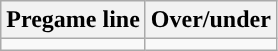<table class="wikitable">
<tr align="center">
<th>Pregame line</th>
<th>Over/under</th>
</tr>
<tr align="center">
<td></td>
<td></td>
</tr>
</table>
